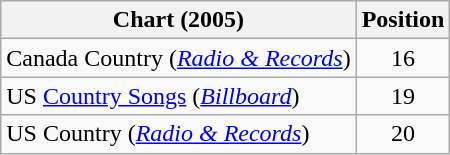<table class="wikitable sortable">
<tr>
<th scope="col">Chart (2005)</th>
<th scope="col">Position</th>
</tr>
<tr>
<td>Canada Country (<em><a href='#'>Radio & Records</a></em>)</td>
<td align="center">16</td>
</tr>
<tr>
<td>US <a href='#'>Country Songs</a> (<em><a href='#'>Billboard</a></em>)</td>
<td align="center">19</td>
</tr>
<tr>
<td>US Country (<em><a href='#'>Radio & Records</a></em>)</td>
<td align="center">20</td>
</tr>
</table>
